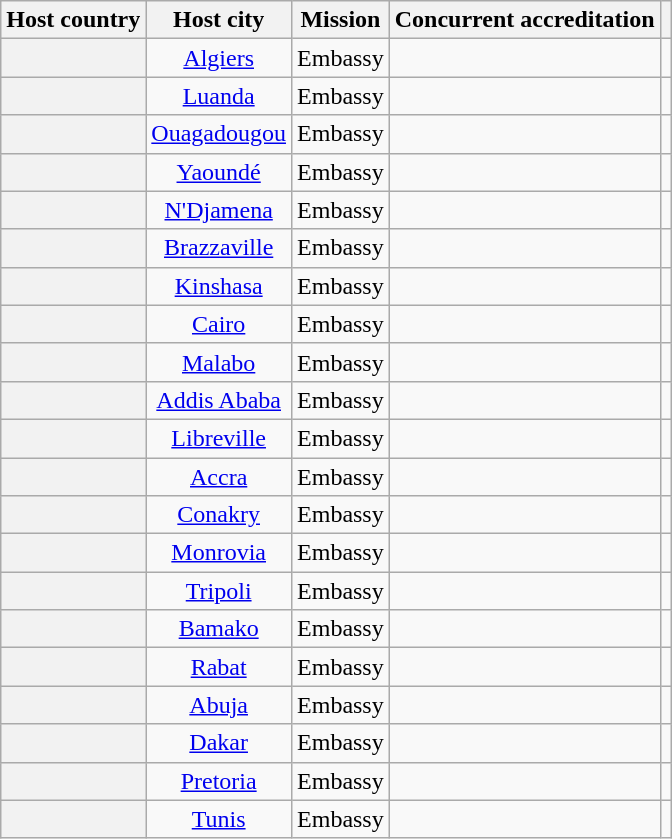<table class="wikitable plainrowheaders" style="text-align:center;">
<tr>
<th scope="col">Host country</th>
<th scope="col">Host city</th>
<th scope="col">Mission</th>
<th scope="col">Concurrent accreditation</th>
<th scope="col"></th>
</tr>
<tr>
<th scope="row"></th>
<td><a href='#'>Algiers</a></td>
<td>Embassy</td>
<td></td>
<td></td>
</tr>
<tr>
<th scope="row"></th>
<td><a href='#'>Luanda</a></td>
<td>Embassy</td>
<td></td>
<td></td>
</tr>
<tr>
<th scope="row"></th>
<td><a href='#'>Ouagadougou</a></td>
<td>Embassy</td>
<td></td>
<td></td>
</tr>
<tr>
<th scope="row"></th>
<td><a href='#'>Yaoundé</a></td>
<td>Embassy</td>
<td></td>
<td></td>
</tr>
<tr>
<th scope="row"></th>
<td><a href='#'>N'Djamena</a></td>
<td>Embassy</td>
<td></td>
<td></td>
</tr>
<tr>
<th scope="row"></th>
<td><a href='#'>Brazzaville</a></td>
<td>Embassy</td>
<td></td>
<td></td>
</tr>
<tr>
<th scope="row"></th>
<td><a href='#'>Kinshasa</a></td>
<td>Embassy</td>
<td></td>
<td></td>
</tr>
<tr>
<th scope="row"></th>
<td><a href='#'>Cairo</a></td>
<td>Embassy</td>
<td></td>
<td></td>
</tr>
<tr>
<th scope="row"></th>
<td><a href='#'>Malabo</a></td>
<td>Embassy</td>
<td></td>
<td></td>
</tr>
<tr>
<th scope="row"></th>
<td><a href='#'>Addis Ababa</a></td>
<td>Embassy</td>
<td></td>
<td></td>
</tr>
<tr>
<th scope="row"></th>
<td><a href='#'>Libreville</a></td>
<td>Embassy</td>
<td></td>
<td></td>
</tr>
<tr>
<th scope="row"></th>
<td><a href='#'>Accra</a></td>
<td>Embassy</td>
<td></td>
<td></td>
</tr>
<tr>
<th scope="row"></th>
<td><a href='#'>Conakry</a></td>
<td>Embassy</td>
<td></td>
<td></td>
</tr>
<tr>
<th scope="row"></th>
<td><a href='#'>Monrovia</a></td>
<td>Embassy</td>
<td></td>
<td></td>
</tr>
<tr>
<th scope="row"></th>
<td><a href='#'>Tripoli</a></td>
<td>Embassy</td>
<td></td>
<td></td>
</tr>
<tr>
<th scope="row"></th>
<td><a href='#'>Bamako</a></td>
<td>Embassy</td>
<td></td>
<td></td>
</tr>
<tr>
<th scope="row"></th>
<td><a href='#'>Rabat</a></td>
<td>Embassy</td>
<td></td>
<td></td>
</tr>
<tr>
<th scope="row"></th>
<td><a href='#'>Abuja</a></td>
<td>Embassy</td>
<td></td>
<td></td>
</tr>
<tr>
<th scope="row"></th>
<td><a href='#'>Dakar</a></td>
<td>Embassy</td>
<td></td>
<td></td>
</tr>
<tr>
<th scope="row"></th>
<td><a href='#'>Pretoria</a></td>
<td>Embassy</td>
<td></td>
<td></td>
</tr>
<tr>
<th scope="row"></th>
<td><a href='#'>Tunis</a></td>
<td>Embassy</td>
<td></td>
<td></td>
</tr>
</table>
